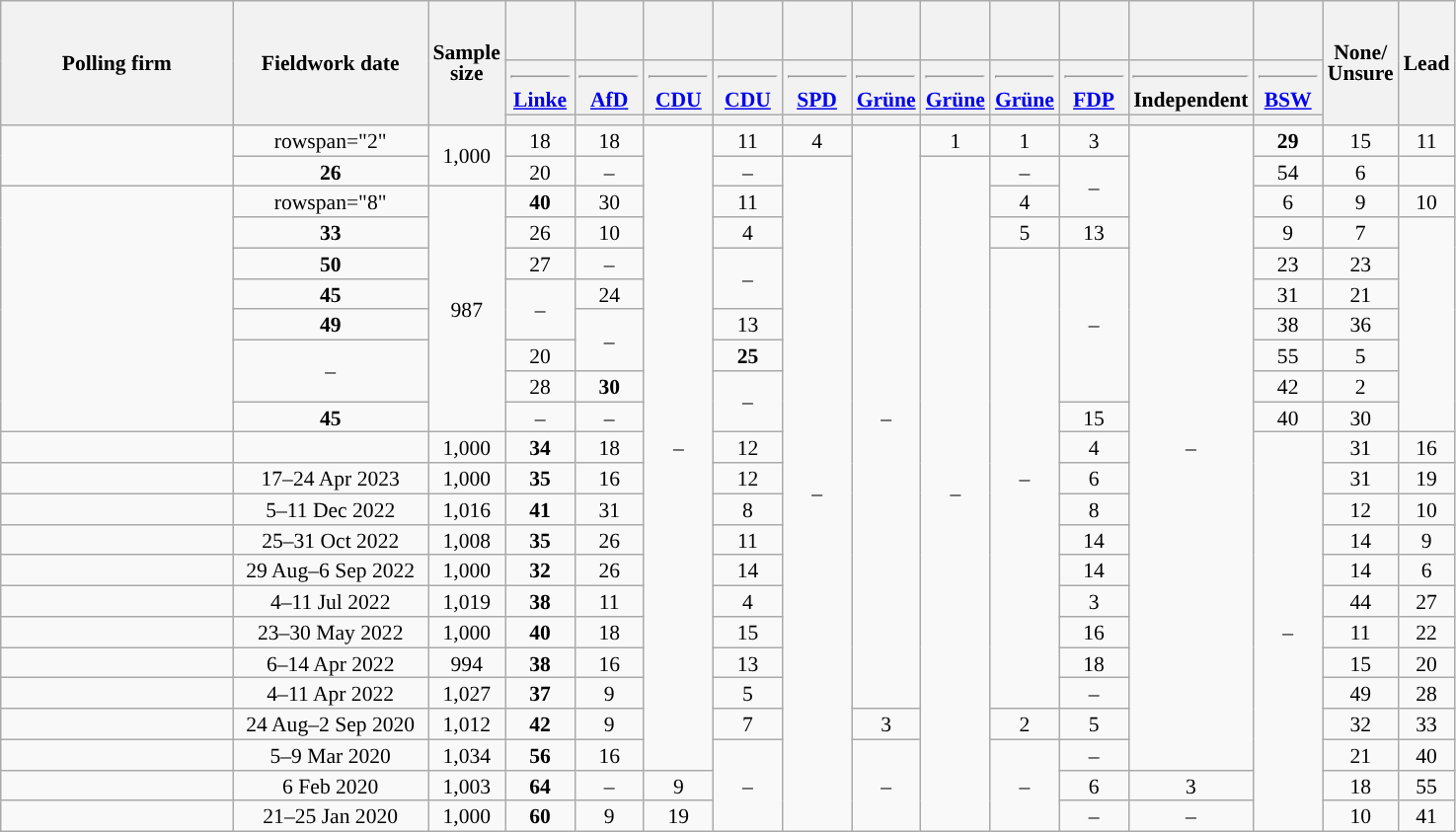<table class="wikitable sortable" style="text-align:center;font-size:90%;line-height:14px;">
<tr style="height:40px;">
<th style="width:150px;" rowspan="3">Polling firm</th>
<th style="width:125px;" rowspan="3">Fieldwork date</th>
<th style="width:35px;" rowspan="3">Sample<br>size</th>
<th class="unsortable" style="width:40px;"></th>
<th class="unsortable" style="width:40px;"></th>
<th class="unsortable" style="width:40px;"></th>
<th class="unsortable" style="width:40px;"></th>
<th class="unsortable" style="width:40px;"></th>
<th class="unsortable" style="width:40px;"></th>
<th class="unsortable" style="width:40px;"></th>
<th class="unsortable" style="width:40px;"></th>
<th class="unsortable" style="width:40px;"></th>
<th class="unsortable" style="width:40px;"></th>
<th class="unsortable" style="width:40px;"></th>
<th class="unsortable" style="width:40px;" rowspan="3">None/<br>Unsure</th>
<th style="width:30px;" rowspan="3">Lead</th>
</tr>
<tr>
<th class="unsortable" style="width:40px;"><hr><a href='#'>Linke</a></th>
<th class="unsortable" style="width:40px;"><hr><a href='#'>AfD</a></th>
<th class="unsortable" style="width:40px;"><hr><a href='#'>CDU</a></th>
<th class="unsortable" style="width:40px;"><hr><a href='#'>CDU</a></th>
<th class="unsortable" style="width:40px;"><hr><a href='#'>SPD</a></th>
<th class="unsortable" style="width:40px;"><hr><a href='#'>Grüne</a></th>
<th class="unsortable" style="width:40px;"><hr><a href='#'>Grüne</a></th>
<th class="unsortable" style="width:40px;"><hr><a href='#'>Grüne</a></th>
<th class="unsortable" style="width:40px;"><hr><a href='#'>FDP</a></th>
<th class="unsortable" style="width:40px;"><hr>Independent</th>
<th class="unsortable" style="width:40px;"><hr><a href='#'>BSW</a></th>
</tr>
<tr>
<th style="background:"></th>
<th style="background:"></th>
<th style="background:"></th>
<th style="background:"></th>
<th style="background:"></th>
<th style="background:"></th>
<th style="background:"></th>
<th style="background:"></th>
<th style="background:"></th>
<th style="background:"></th>
<th style="background:"></th>
</tr>
<tr>
<td rowspan="2"></td>
<td>rowspan="2" </td>
<td rowspan="2">1,000</td>
<td>18</td>
<td>18</td>
<td rowspan="21">–</td>
<td>11</td>
<td>4</td>
<td rowspan="19">–</td>
<td>1</td>
<td>1</td>
<td>3</td>
<td rowspan="21">–</td>
<td><strong>29</strong></td>
<td>15</td>
<td style="background:">11</td>
</tr>
<tr>
<td><strong>26</strong></td>
<td>20</td>
<td>–</td>
<td>–</td>
<td rowspan="23">–</td>
<td rowspan="23">–</td>
<td>–</td>
<td rowspan="2">–</td>
<td>54</td>
<td style="background:">6</td>
</tr>
<tr>
<td rowspan="8"></td>
<td>rowspan="8" </td>
<td rowspan="8">987</td>
<td><strong>40</strong></td>
<td>30</td>
<td>11</td>
<td>4</td>
<td>6</td>
<td>9</td>
<td style="background:">10</td>
</tr>
<tr>
<td><strong>33</strong></td>
<td>26</td>
<td>10</td>
<td>4</td>
<td>5</td>
<td>13</td>
<td>9</td>
<td style="background:">7</td>
</tr>
<tr>
<td><strong>50</strong></td>
<td>27</td>
<td>–</td>
<td rowspan="2">–</td>
<td rowspan="15">–</td>
<td rowspan="5">–</td>
<td>23</td>
<td style="background:">23</td>
</tr>
<tr>
<td><strong>45</strong></td>
<td rowspan="2">–</td>
<td>24</td>
<td>31</td>
<td style="background:">21</td>
</tr>
<tr>
<td><strong>49</strong></td>
<td rowspan="2">–</td>
<td>13</td>
<td>38</td>
<td style="background:">36</td>
</tr>
<tr>
<td rowspan="2">–</td>
<td>20</td>
<td><strong>25</strong></td>
<td>55</td>
<td style="background:">5</td>
</tr>
<tr>
<td>28</td>
<td><strong>30</strong></td>
<td rowspan="2">–</td>
<td>42</td>
<td style="background:">2</td>
</tr>
<tr>
<td><strong>45</strong></td>
<td>–</td>
<td>–</td>
<td>15</td>
<td>40</td>
<td style="background:">30</td>
</tr>
<tr>
<td></td>
<td></td>
<td>1,000</td>
<td><strong>34</strong></td>
<td>18</td>
<td>12</td>
<td>4</td>
<td rowspan="13">–</td>
<td>31</td>
<td style="background:">16</td>
</tr>
<tr>
<td></td>
<td data-sort-value="2023-04-24">17–24 Apr 2023</td>
<td>1,000</td>
<td><strong>35</strong></td>
<td>16</td>
<td>12</td>
<td>6</td>
<td>31</td>
<td style="background:">19</td>
</tr>
<tr>
<td></td>
<td data-sort-value="2022-12-11">5–11 Dec 2022</td>
<td>1,016</td>
<td><strong>41</strong></td>
<td>31</td>
<td>8</td>
<td>8</td>
<td>12</td>
<td style="background:">10</td>
</tr>
<tr>
<td></td>
<td data-sort-value="2022-10-31">25–31 Oct 2022</td>
<td>1,008</td>
<td><strong>35</strong></td>
<td>26</td>
<td>11</td>
<td>14</td>
<td>14</td>
<td style="background:">9</td>
</tr>
<tr>
<td></td>
<td>29 Aug–6 Sep 2022</td>
<td>1,000</td>
<td><strong>32</strong></td>
<td>26</td>
<td>14</td>
<td>14</td>
<td>14</td>
<td style="background:">6</td>
</tr>
<tr>
<td></td>
<td data-sort-value="2022-07-11">4–11 Jul 2022</td>
<td>1,019</td>
<td><strong>38</strong></td>
<td>11</td>
<td>4</td>
<td>3</td>
<td>44</td>
<td style="background:">27</td>
</tr>
<tr>
<td></td>
<td data-sort-value="2022-05-30">23–30 May 2022</td>
<td>1,000</td>
<td><strong>40</strong></td>
<td>18</td>
<td>15</td>
<td>16</td>
<td>11</td>
<td style="background:">22</td>
</tr>
<tr>
<td></td>
<td data-sort-value="2022-04-14">6–14 Apr 2022</td>
<td>994</td>
<td><strong>38</strong></td>
<td>16</td>
<td>13</td>
<td>18</td>
<td>15</td>
<td style="background:">20</td>
</tr>
<tr>
<td></td>
<td data-sort-value="2022-04-11">4–11 Apr 2022</td>
<td>1,027</td>
<td><strong>37</strong></td>
<td>9</td>
<td>5</td>
<td>–</td>
<td>49</td>
<td style="background:">28</td>
</tr>
<tr>
<td></td>
<td data-sort-value="2020-09-04">24 Aug–2 Sep 2020</td>
<td>1,012</td>
<td><strong>42</strong></td>
<td>9</td>
<td>7</td>
<td>3</td>
<td>2</td>
<td>5</td>
<td>32</td>
<td style="background:">33</td>
</tr>
<tr>
<td></td>
<td data-sort-value="2020-03-12">5–9 Mar 2020</td>
<td>1,034</td>
<td><strong>56</strong></td>
<td>16</td>
<td rowspan=3>–</td>
<td rowspan=3>–</td>
<td rowspan=3>–</td>
<td>–</td>
<td>21</td>
<td style="background:">40</td>
</tr>
<tr>
<td></td>
<td data-sort-value="2020-02-07">6 Feb 2020</td>
<td>1,003</td>
<td><strong>64</strong></td>
<td>–</td>
<td>9</td>
<td>6</td>
<td>3</td>
<td>18</td>
<td style="background:">55</td>
</tr>
<tr>
<td></td>
<td data-sort-value="2020-01-28">21–25 Jan 2020</td>
<td>1,000</td>
<td><strong>60</strong></td>
<td>9</td>
<td>19</td>
<td>–</td>
<td>–</td>
<td>10</td>
<td style="background:">41</td>
</tr>
</table>
